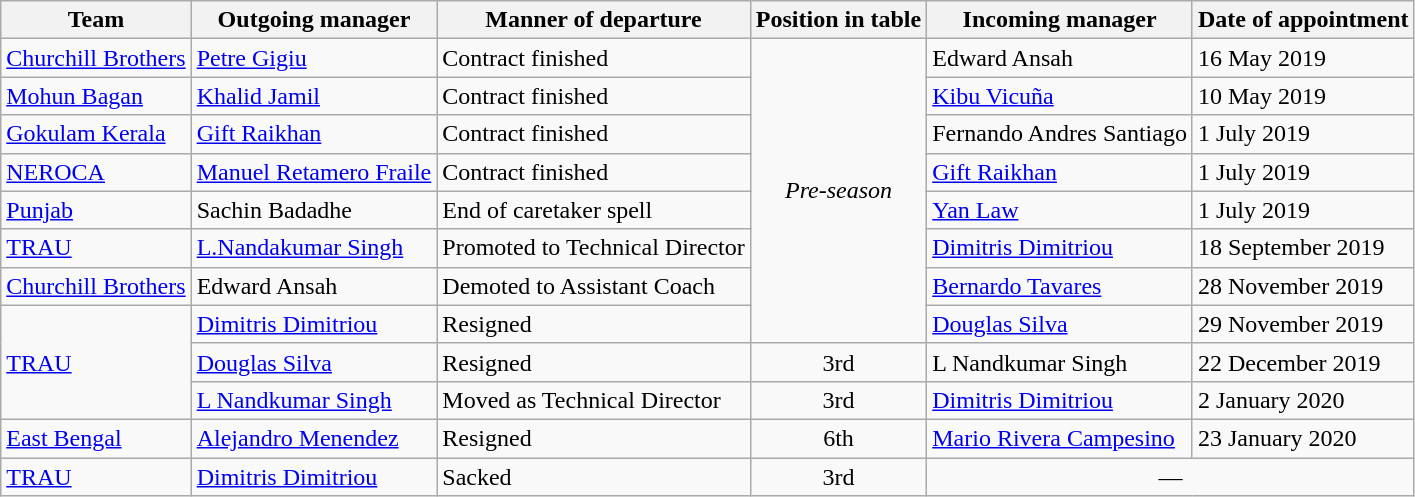<table class="wikitable sortable">
<tr>
<th>Team</th>
<th>Outgoing manager</th>
<th>Manner of departure</th>
<th>Position in table</th>
<th>Incoming manager</th>
<th>Date of appointment</th>
</tr>
<tr>
<td><a href='#'>Churchill Brothers</a></td>
<td> <a href='#'>Petre Gigiu</a></td>
<td>Contract finished</td>
<td rowspan="8" align="center"><em>Pre-season</em></td>
<td> Edward Ansah</td>
<td>16 May 2019</td>
</tr>
<tr>
<td><a href='#'>Mohun Bagan</a></td>
<td> <a href='#'>Khalid Jamil</a></td>
<td>Contract finished</td>
<td> <a href='#'>Kibu Vicuña</a></td>
<td>10 May 2019 </td>
</tr>
<tr>
<td><a href='#'>Gokulam Kerala</a></td>
<td> <a href='#'>Gift Raikhan</a></td>
<td>Contract finished</td>
<td> Fernando Andres Santiago</td>
<td>1 July 2019</td>
</tr>
<tr>
<td><a href='#'>NEROCA</a></td>
<td> <a href='#'>Manuel Retamero Fraile</a></td>
<td>Contract finished</td>
<td> <a href='#'>Gift Raikhan</a></td>
<td>1 July 2019</td>
</tr>
<tr>
<td><a href='#'>Punjab</a></td>
<td> Sachin Badadhe</td>
<td>End of caretaker spell</td>
<td> <a href='#'>Yan Law</a></td>
<td>1 July 2019</td>
</tr>
<tr>
<td><a href='#'>TRAU</a></td>
<td>   <a href='#'>L.Nandakumar Singh</a></td>
<td>Promoted to Technical Director</td>
<td> <a href='#'>Dimitris Dimitriou</a></td>
<td>18 September 2019</td>
</tr>
<tr>
<td><a href='#'>Churchill Brothers</a></td>
<td> Edward Ansah</td>
<td>Demoted to Assistant Coach</td>
<td> <a href='#'>Bernardo Tavares</a></td>
<td>28 November 2019</td>
</tr>
<tr>
<td rowspan="3"><a href='#'>TRAU</a></td>
<td> <a href='#'>Dimitris Dimitriou</a></td>
<td>Resigned</td>
<td> <a href='#'>Douglas Silva</a></td>
<td>29 November 2019</td>
</tr>
<tr>
<td> <a href='#'>Douglas Silva</a></td>
<td>Resigned</td>
<td align="center">3rd</td>
<td> L Nandkumar Singh</td>
<td>22 December 2019</td>
</tr>
<tr>
<td> <a href='#'>L Nandkumar Singh</a></td>
<td>Moved as Technical Director</td>
<td align="center">3rd</td>
<td> <a href='#'>Dimitris Dimitriou</a></td>
<td>2 January 2020</td>
</tr>
<tr>
<td><a href='#'>East Bengal</a></td>
<td> <a href='#'>Alejandro Menendez</a></td>
<td>Resigned</td>
<td align="center">6th</td>
<td> <a href='#'>Mario Rivera Campesino</a></td>
<td>23 January 2020</td>
</tr>
<tr>
<td><a href='#'>TRAU</a></td>
<td> <a href='#'>Dimitris Dimitriou</a></td>
<td>Sacked</td>
<td align="center">3rd</td>
<td colspan="2" align="center">—</td>
</tr>
</table>
